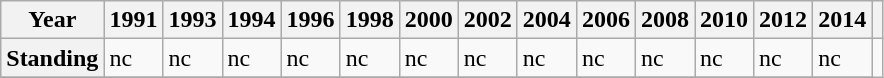<table class="wikitable">
<tr>
<th>Year</th>
<th>1991</th>
<th>1993</th>
<th>1994</th>
<th>1996</th>
<th>1998</th>
<th>2000</th>
<th>2002</th>
<th>2004</th>
<th>2006</th>
<th>2008</th>
<th>2010</th>
<th>2012</th>
<th>2014</th>
<th></th>
</tr>
<tr>
<th>Standing</th>
<td>nc</td>
<td>nc</td>
<td>nc</td>
<td>nc</td>
<td>nc</td>
<td>nc</td>
<td>nc</td>
<td>nc</td>
<td>nc</td>
<td>nc</td>
<td>nc</td>
<td>nc</td>
<td>nc</td>
</tr>
<tr>
</tr>
</table>
